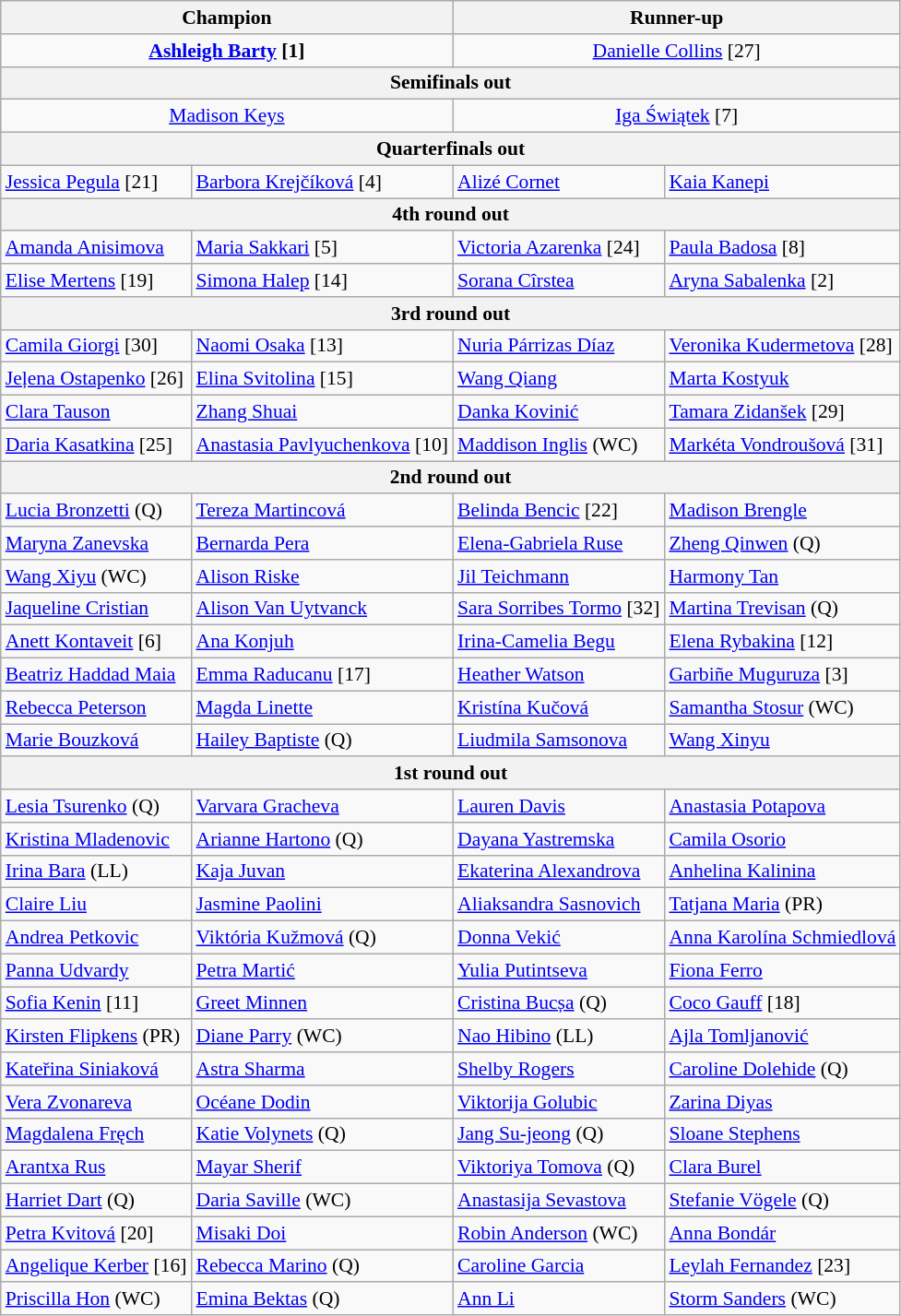<table class="wikitable collapsible collapsed" style="font-size:90%">
<tr>
<th colspan="2">Champion</th>
<th colspan="2">Runner-up</th>
</tr>
<tr style="text-align:center;">
<td colspan="2"> <strong><a href='#'>Ashleigh Barty</a> [1]</strong></td>
<td colspan="2"> <a href='#'>Danielle Collins</a> [27]</td>
</tr>
<tr>
<th colspan="4">Semifinals out</th>
</tr>
<tr>
<td colspan="2" style="text-align:center;"> <a href='#'>Madison Keys</a></td>
<td colspan="2" style="text-align:center;"> <a href='#'>Iga Świątek</a> [7]</td>
</tr>
<tr>
<th colspan="4">Quarterfinals out</th>
</tr>
<tr>
<td> <a href='#'>Jessica Pegula</a> [21]</td>
<td> <a href='#'>Barbora Krejčíková</a> [4]</td>
<td> <a href='#'>Alizé Cornet</a></td>
<td> <a href='#'>Kaia Kanepi</a></td>
</tr>
<tr>
<th colspan="4">4th round out</th>
</tr>
<tr>
<td> <a href='#'>Amanda Anisimova</a></td>
<td> <a href='#'>Maria Sakkari</a> [5]</td>
<td> <a href='#'>Victoria Azarenka</a> [24]</td>
<td> <a href='#'>Paula Badosa</a> [8]</td>
</tr>
<tr>
<td> <a href='#'>Elise Mertens</a> [19]</td>
<td> <a href='#'>Simona Halep</a> [14]</td>
<td> <a href='#'>Sorana Cîrstea</a></td>
<td> <a href='#'>Aryna Sabalenka</a> [2]</td>
</tr>
<tr>
<th colspan="4">3rd round out</th>
</tr>
<tr>
<td> <a href='#'>Camila Giorgi</a> [30]</td>
<td> <a href='#'>Naomi Osaka</a> [13]</td>
<td> <a href='#'>Nuria Párrizas Díaz</a></td>
<td> <a href='#'>Veronika Kudermetova</a> [28]</td>
</tr>
<tr>
<td> <a href='#'>Jeļena Ostapenko</a> [26]</td>
<td> <a href='#'>Elina Svitolina</a> [15]</td>
<td> <a href='#'>Wang Qiang</a></td>
<td> <a href='#'>Marta Kostyuk</a></td>
</tr>
<tr>
<td> <a href='#'>Clara Tauson</a></td>
<td> <a href='#'>Zhang Shuai</a></td>
<td> <a href='#'>Danka Kovinić</a></td>
<td> <a href='#'>Tamara Zidanšek</a> [29]</td>
</tr>
<tr>
<td> <a href='#'>Daria Kasatkina</a> [25]</td>
<td> <a href='#'>Anastasia Pavlyuchenkova</a> [10]</td>
<td> <a href='#'>Maddison Inglis</a> (WC)</td>
<td> <a href='#'>Markéta Vondroušová</a> [31]</td>
</tr>
<tr>
<th colspan="4">2nd round out</th>
</tr>
<tr>
<td> <a href='#'>Lucia Bronzetti</a> (Q)</td>
<td> <a href='#'>Tereza Martincová</a></td>
<td> <a href='#'>Belinda Bencic</a> [22]</td>
<td> <a href='#'>Madison Brengle</a></td>
</tr>
<tr>
<td> <a href='#'>Maryna Zanevska</a></td>
<td> <a href='#'>Bernarda Pera</a></td>
<td> <a href='#'>Elena-Gabriela Ruse</a></td>
<td> <a href='#'>Zheng Qinwen</a> (Q)</td>
</tr>
<tr>
<td> <a href='#'>Wang Xiyu</a> (WC)</td>
<td> <a href='#'>Alison Riske</a></td>
<td> <a href='#'>Jil Teichmann</a></td>
<td> <a href='#'>Harmony Tan</a></td>
</tr>
<tr>
<td> <a href='#'>Jaqueline Cristian</a></td>
<td> <a href='#'>Alison Van Uytvanck</a></td>
<td> <a href='#'>Sara Sorribes Tormo</a> [32]</td>
<td> <a href='#'>Martina Trevisan</a> (Q)</td>
</tr>
<tr>
<td> <a href='#'>Anett Kontaveit</a> [6]</td>
<td> <a href='#'>Ana Konjuh</a></td>
<td> <a href='#'>Irina-Camelia Begu</a></td>
<td> <a href='#'>Elena Rybakina</a> [12]</td>
</tr>
<tr>
<td> <a href='#'>Beatriz Haddad Maia</a></td>
<td> <a href='#'>Emma Raducanu</a> [17]</td>
<td> <a href='#'>Heather Watson</a></td>
<td> <a href='#'>Garbiñe Muguruza</a> [3]</td>
</tr>
<tr>
<td> <a href='#'>Rebecca Peterson</a></td>
<td> <a href='#'>Magda Linette</a></td>
<td> <a href='#'>Kristína Kučová</a></td>
<td> <a href='#'>Samantha Stosur</a> (WC)</td>
</tr>
<tr>
<td> <a href='#'>Marie Bouzková</a></td>
<td> <a href='#'>Hailey Baptiste</a> (Q)</td>
<td> <a href='#'>Liudmila Samsonova</a></td>
<td> <a href='#'>Wang Xinyu</a></td>
</tr>
<tr>
<th colspan="4">1st round out</th>
</tr>
<tr>
<td> <a href='#'>Lesia Tsurenko</a> (Q)</td>
<td> <a href='#'>Varvara Gracheva</a></td>
<td> <a href='#'>Lauren Davis</a></td>
<td> <a href='#'>Anastasia Potapova</a></td>
</tr>
<tr>
<td> <a href='#'>Kristina Mladenovic</a></td>
<td> <a href='#'>Arianne Hartono</a> (Q)</td>
<td> <a href='#'>Dayana Yastremska</a></td>
<td> <a href='#'>Camila Osorio</a></td>
</tr>
<tr>
<td> <a href='#'>Irina Bara</a> (LL)</td>
<td> <a href='#'>Kaja Juvan</a></td>
<td> <a href='#'>Ekaterina Alexandrova</a></td>
<td> <a href='#'>Anhelina Kalinina</a></td>
</tr>
<tr>
<td> <a href='#'>Claire Liu</a></td>
<td> <a href='#'>Jasmine Paolini</a></td>
<td> <a href='#'>Aliaksandra Sasnovich</a></td>
<td> <a href='#'>Tatjana Maria</a> (PR)</td>
</tr>
<tr>
<td> <a href='#'>Andrea Petkovic</a></td>
<td> <a href='#'>Viktória Kužmová</a> (Q)</td>
<td> <a href='#'>Donna Vekić</a></td>
<td> <a href='#'>Anna Karolína Schmiedlová</a></td>
</tr>
<tr>
<td> <a href='#'>Panna Udvardy</a></td>
<td> <a href='#'>Petra Martić</a></td>
<td> <a href='#'>Yulia Putintseva</a></td>
<td> <a href='#'>Fiona Ferro</a></td>
</tr>
<tr>
<td> <a href='#'>Sofia Kenin</a> [11]</td>
<td> <a href='#'>Greet Minnen</a></td>
<td> <a href='#'>Cristina Bucșa</a> (Q)</td>
<td> <a href='#'>Coco Gauff</a> [18]</td>
</tr>
<tr>
<td> <a href='#'>Kirsten Flipkens</a> (PR)</td>
<td> <a href='#'>Diane Parry</a> (WC)</td>
<td> <a href='#'>Nao Hibino</a> (LL)</td>
<td> <a href='#'>Ajla Tomljanović</a></td>
</tr>
<tr>
<td> <a href='#'>Kateřina Siniaková</a></td>
<td> <a href='#'>Astra Sharma</a></td>
<td> <a href='#'>Shelby Rogers</a></td>
<td> <a href='#'>Caroline Dolehide</a> (Q)</td>
</tr>
<tr>
<td> <a href='#'>Vera Zvonareva</a></td>
<td> <a href='#'>Océane Dodin</a></td>
<td> <a href='#'>Viktorija Golubic</a></td>
<td> <a href='#'>Zarina Diyas</a></td>
</tr>
<tr>
<td> <a href='#'>Magdalena Fręch</a></td>
<td> <a href='#'>Katie Volynets</a> (Q)</td>
<td> <a href='#'>Jang Su-jeong</a> (Q)</td>
<td> <a href='#'>Sloane Stephens</a></td>
</tr>
<tr>
<td> <a href='#'>Arantxa Rus</a></td>
<td> <a href='#'>Mayar Sherif</a></td>
<td> <a href='#'>Viktoriya Tomova</a> (Q)</td>
<td> <a href='#'>Clara Burel</a></td>
</tr>
<tr>
<td> <a href='#'>Harriet Dart</a> (Q)</td>
<td> <a href='#'>Daria Saville</a> (WC)</td>
<td> <a href='#'>Anastasija Sevastova</a></td>
<td> <a href='#'>Stefanie Vögele</a> (Q)</td>
</tr>
<tr>
<td> <a href='#'>Petra Kvitová</a> [20]</td>
<td> <a href='#'>Misaki Doi</a></td>
<td> <a href='#'>Robin Anderson</a> (WC)</td>
<td> <a href='#'>Anna Bondár</a></td>
</tr>
<tr>
<td> <a href='#'>Angelique Kerber</a> [16]</td>
<td> <a href='#'>Rebecca Marino</a> (Q)</td>
<td> <a href='#'>Caroline Garcia</a></td>
<td> <a href='#'>Leylah Fernandez</a> [23]</td>
</tr>
<tr>
<td> <a href='#'>Priscilla Hon</a> (WC)</td>
<td> <a href='#'>Emina Bektas</a> (Q)</td>
<td> <a href='#'>Ann Li</a></td>
<td> <a href='#'>Storm Sanders</a> (WC)</td>
</tr>
</table>
